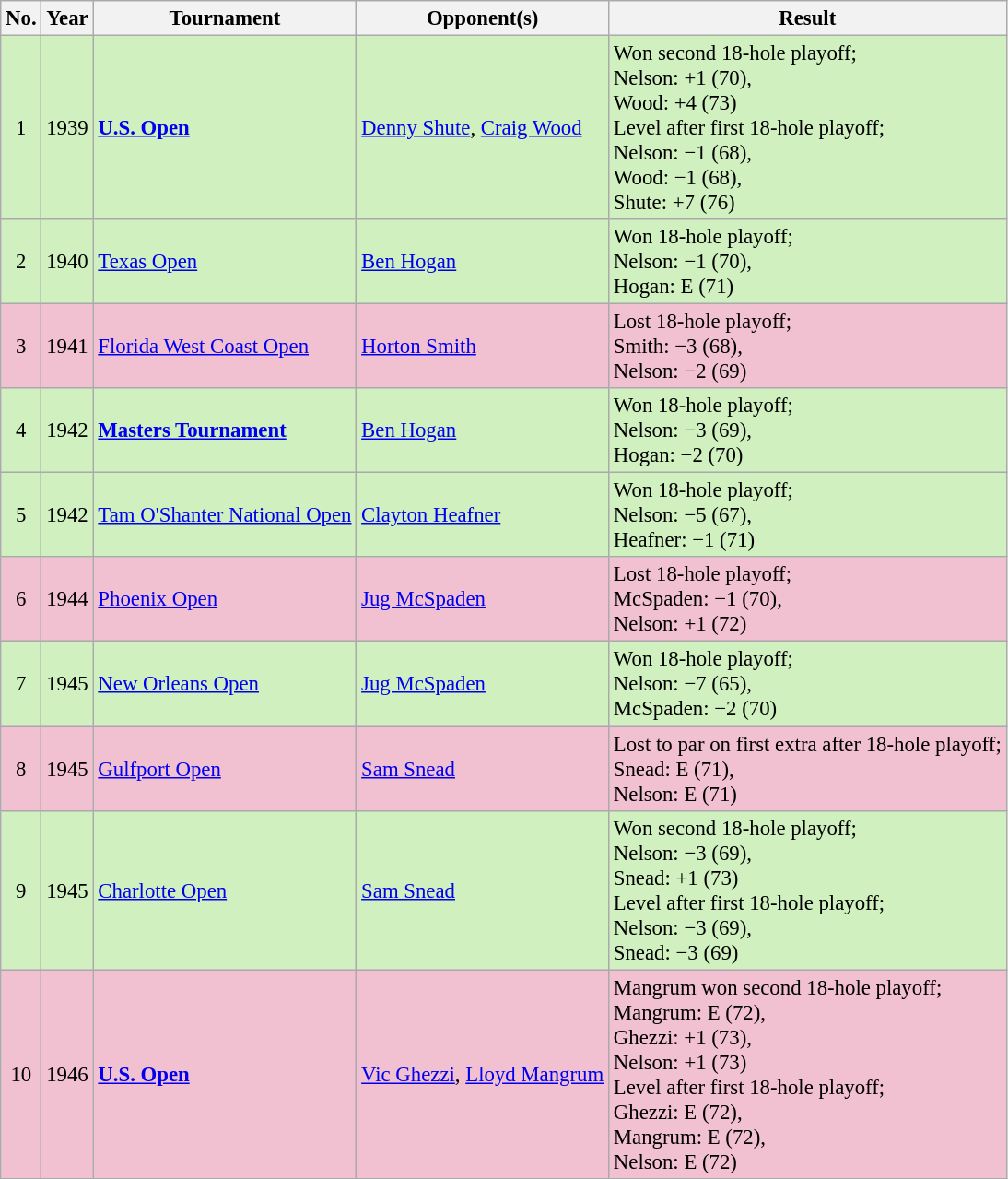<table class="wikitable" style="font-size:95%;">
<tr>
<th>No.</th>
<th>Year</th>
<th>Tournament</th>
<th>Opponent(s)</th>
<th>Result</th>
</tr>
<tr style="background:#D0F0C0;">
<td align=center>1</td>
<td>1939</td>
<td><strong><a href='#'>U.S. Open</a></strong></td>
<td> <a href='#'>Denny Shute</a>,  <a href='#'>Craig Wood</a></td>
<td>Won second 18-hole playoff;<br>Nelson: +1 (70),<br>Wood: +4 (73)<br>Level after first 18-hole playoff;<br>Nelson: −1 (68),<br>Wood: −1 (68),<br>Shute: +7 (76)</td>
</tr>
<tr style="background:#D0F0C0;">
<td align=center>2</td>
<td>1940</td>
<td><a href='#'>Texas Open</a></td>
<td> <a href='#'>Ben Hogan</a></td>
<td>Won 18-hole playoff;<br>Nelson: −1 (70),<br>Hogan: E (71)</td>
</tr>
<tr style="background:#F2C1D1;">
<td align=center>3</td>
<td>1941</td>
<td><a href='#'>Florida West Coast Open</a></td>
<td> <a href='#'>Horton Smith</a></td>
<td>Lost 18-hole playoff;<br>Smith: −3 (68),<br>Nelson: −2 (69)</td>
</tr>
<tr style="background:#D0F0C0;">
<td align=center>4</td>
<td>1942</td>
<td><strong><a href='#'>Masters Tournament</a></strong></td>
<td> <a href='#'>Ben Hogan</a></td>
<td>Won 18-hole playoff;<br>Nelson: −3 (69),<br>Hogan: −2 (70)</td>
</tr>
<tr style="background:#D0F0C0;">
<td align=center>5</td>
<td>1942</td>
<td><a href='#'>Tam O'Shanter National Open</a></td>
<td> <a href='#'>Clayton Heafner</a></td>
<td>Won 18-hole playoff;<br>Nelson: −5 (67),<br>Heafner: −1 (71)</td>
</tr>
<tr style="background:#F2C1D1;">
<td align=center>6</td>
<td>1944</td>
<td><a href='#'>Phoenix Open</a></td>
<td> <a href='#'>Jug McSpaden</a></td>
<td>Lost 18-hole playoff;<br>McSpaden: −1 (70),<br>Nelson: +1 (72)</td>
</tr>
<tr style="background:#D0F0C0;">
<td align=center>7</td>
<td>1945</td>
<td><a href='#'>New Orleans Open</a></td>
<td> <a href='#'>Jug McSpaden</a></td>
<td>Won 18-hole playoff;<br>Nelson: −7 (65),<br>McSpaden: −2 (70)</td>
</tr>
<tr style="background:#F2C1D1;">
<td align=center>8</td>
<td>1945</td>
<td><a href='#'>Gulfport Open</a></td>
<td> <a href='#'>Sam Snead</a></td>
<td>Lost to par on first extra after 18-hole playoff;<br>Snead: E (71),<br>Nelson: E (71)</td>
</tr>
<tr style="background:#D0F0C0;">
<td align=center>9</td>
<td>1945</td>
<td><a href='#'>Charlotte Open</a></td>
<td> <a href='#'>Sam Snead</a></td>
<td>Won second 18-hole playoff;<br>Nelson: −3 (69),<br>Snead: +1 (73)<br>Level after first 18-hole playoff;<br>Nelson: −3 (69),<br>Snead: −3 (69)</td>
</tr>
<tr style="background:#F2C1D1;">
<td align=center>10</td>
<td>1946</td>
<td><strong><a href='#'>U.S. Open</a></strong></td>
<td> <a href='#'>Vic Ghezzi</a>,  <a href='#'>Lloyd Mangrum</a></td>
<td>Mangrum won second 18-hole playoff;<br>Mangrum: E (72),<br>Ghezzi: +1 (73),<br>Nelson: +1 (73)<br>Level after first 18-hole playoff;<br>Ghezzi: E (72),<br>Mangrum: E (72),<br>Nelson: E (72)</td>
</tr>
</table>
